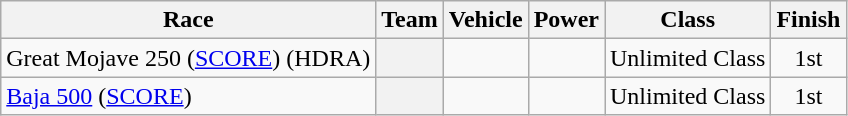<table class="wikitable">
<tr>
<th>Race</th>
<th>Team</th>
<th>Vehicle</th>
<th>Power</th>
<th>Class</th>
<th>Finish</th>
</tr>
<tr>
<td>Great Mojave 250 (<a href='#'>SCORE</a>) (HDRA)</td>
<th></th>
<td></td>
<td></td>
<td align=center>Unlimited Class</td>
<td align=center>1st</td>
</tr>
<tr>
<td><a href='#'>Baja 500</a> (<a href='#'>SCORE</a>)</td>
<th></th>
<td></td>
<td></td>
<td align=center>Unlimited Class</td>
<td align=center>1st</td>
</tr>
</table>
